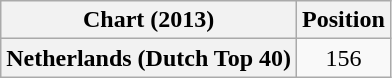<table class="wikitable plainrowheaders" style="text-align:center">
<tr>
<th>Chart (2013)</th>
<th>Position</th>
</tr>
<tr>
<th scope="row">Netherlands (Dutch Top 40)</th>
<td>156</td>
</tr>
</table>
